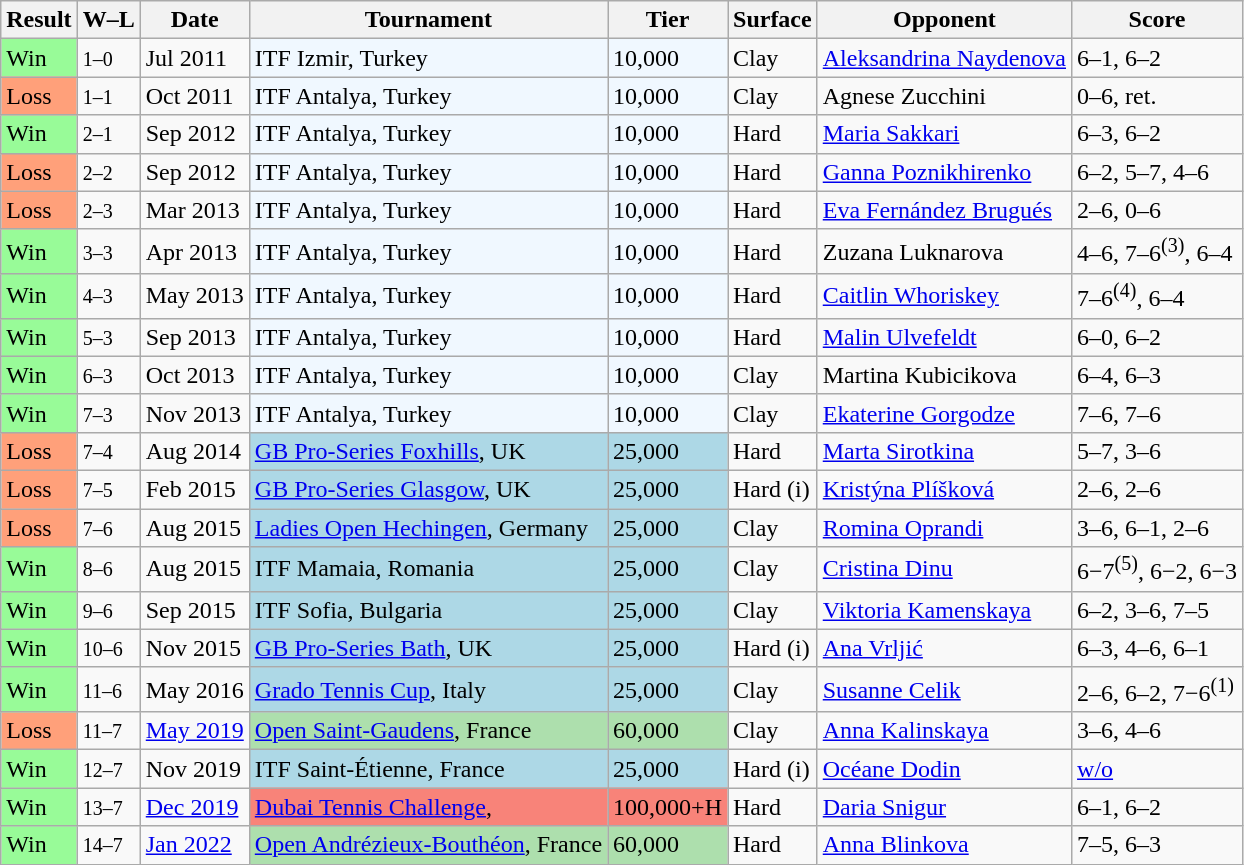<table class="sortable wikitable">
<tr>
<th>Result</th>
<th class="unsortable">W–L</th>
<th>Date</th>
<th>Tournament</th>
<th>Tier</th>
<th>Surface</th>
<th>Opponent</th>
<th class="unsortable">Score</th>
</tr>
<tr>
<td bgcolor="98FB98">Win</td>
<td><small>1–0</small></td>
<td>Jul 2011</td>
<td bgcolor="#f0f8ff">ITF Izmir, Turkey</td>
<td bgcolor="#f0f8ff">10,000</td>
<td>Clay</td>
<td> <a href='#'>Aleksandrina Naydenova</a></td>
<td>6–1, 6–2</td>
</tr>
<tr>
<td bgcolor="FFA07A">Loss</td>
<td><small>1–1</small></td>
<td>Oct 2011</td>
<td bgcolor="#f0f8ff">ITF Antalya, Turkey</td>
<td bgcolor="#f0f8ff">10,000</td>
<td>Clay</td>
<td> Agnese Zucchini</td>
<td>0–6, ret.</td>
</tr>
<tr>
<td bgcolor="98FB98">Win</td>
<td><small>2–1</small></td>
<td>Sep 2012</td>
<td bgcolor="#f0f8ff">ITF Antalya, Turkey</td>
<td bgcolor="#f0f8ff">10,000</td>
<td>Hard</td>
<td> <a href='#'>Maria Sakkari</a></td>
<td>6–3, 6–2</td>
</tr>
<tr>
<td bgcolor="FFA07A">Loss</td>
<td><small>2–2</small></td>
<td>Sep 2012</td>
<td bgcolor="#f0f8ff">ITF Antalya, Turkey</td>
<td bgcolor="#f0f8ff">10,000</td>
<td>Hard</td>
<td> <a href='#'>Ganna Poznikhirenko</a></td>
<td>6–2, 5–7, 4–6</td>
</tr>
<tr>
<td bgcolor="FFA07A">Loss</td>
<td><small>2–3</small></td>
<td>Mar 2013</td>
<td bgcolor="#f0f8ff">ITF Antalya, Turkey</td>
<td bgcolor="#f0f8ff">10,000</td>
<td>Hard</td>
<td> <a href='#'>Eva Fernández Brugués</a></td>
<td>2–6, 0–6</td>
</tr>
<tr>
<td bgcolor="98FB98">Win</td>
<td><small>3–3</small></td>
<td>Apr 2013</td>
<td bgcolor="#f0f8ff">ITF Antalya, Turkey</td>
<td bgcolor="#f0f8ff">10,000</td>
<td>Hard</td>
<td> Zuzana Luknarova</td>
<td>4–6, 7–6<sup>(3)</sup>, 6–4</td>
</tr>
<tr>
<td bgcolor="98FB98">Win</td>
<td><small>4–3</small></td>
<td>May 2013</td>
<td bgcolor="#f0f8ff">ITF Antalya, Turkey</td>
<td bgcolor="#f0f8ff">10,000</td>
<td>Hard</td>
<td> <a href='#'>Caitlin Whoriskey</a></td>
<td>7–6<sup>(4)</sup>, 6–4</td>
</tr>
<tr>
<td bgcolor="98FB98">Win</td>
<td><small>5–3</small></td>
<td>Sep 2013</td>
<td bgcolor="#f0f8ff">ITF Antalya, Turkey</td>
<td bgcolor="#f0f8ff">10,000</td>
<td>Hard</td>
<td> <a href='#'>Malin Ulvefeldt</a></td>
<td>6–0, 6–2</td>
</tr>
<tr>
<td bgcolor="98FB98">Win</td>
<td><small>6–3</small></td>
<td>Oct 2013</td>
<td bgcolor="#f0f8ff">ITF Antalya, Turkey</td>
<td bgcolor="#f0f8ff">10,000</td>
<td>Clay</td>
<td> Martina Kubicikova</td>
<td>6–4, 6–3</td>
</tr>
<tr>
<td bgcolor="98FB98">Win</td>
<td><small>7–3</small></td>
<td>Nov 2013</td>
<td bgcolor="#f0f8ff">ITF Antalya, Turkey</td>
<td bgcolor="#f0f8ff">10,000</td>
<td>Clay</td>
<td> <a href='#'>Ekaterine Gorgodze</a></td>
<td>7–6, 7–6</td>
</tr>
<tr>
<td bgcolor="FFA07A">Loss</td>
<td><small>7–4</small></td>
<td>Aug 2014</td>
<td bgcolor=lightblue><a href='#'>GB Pro-Series Foxhills</a>, UK</td>
<td bgcolor=lightblue>25,000</td>
<td>Hard</td>
<td> <a href='#'>Marta Sirotkina</a></td>
<td>5–7, 3–6</td>
</tr>
<tr>
<td bgcolor="FFA07A">Loss</td>
<td><small>7–5</small></td>
<td>Feb 2015</td>
<td style="background:lightblue;"><a href='#'>GB Pro-Series Glasgow</a>, UK</td>
<td style="background:lightblue;">25,000</td>
<td>Hard (i)</td>
<td> <a href='#'>Kristýna Plíšková</a></td>
<td>2–6, 2–6</td>
</tr>
<tr>
<td bgcolor="FFA07A">Loss</td>
<td><small>7–6</small></td>
<td>Aug 2015</td>
<td style="background:lightblue;"><a href='#'>Ladies Open Hechingen</a>, Germany</td>
<td style="background:lightblue;">25,000</td>
<td>Clay</td>
<td> <a href='#'>Romina Oprandi</a></td>
<td>3–6, 6–1, 2–6</td>
</tr>
<tr>
<td bgcolor="98FB98">Win</td>
<td><small>8–6</small></td>
<td>Aug 2015</td>
<td style="background:lightblue;">ITF Mamaia, Romania</td>
<td style="background:lightblue;">25,000</td>
<td>Clay</td>
<td> <a href='#'>Cristina Dinu</a></td>
<td>6−7<sup>(5)</sup>, 6−2, 6−3</td>
</tr>
<tr>
<td bgcolor="98FB98">Win</td>
<td><small>9–6</small></td>
<td>Sep 2015</td>
<td style="background:lightblue;">ITF Sofia, Bulgaria</td>
<td style="background:lightblue;">25,000</td>
<td>Clay</td>
<td> <a href='#'>Viktoria Kamenskaya</a></td>
<td>6–2, 3–6, 7–5</td>
</tr>
<tr>
<td bgcolor="98FB98">Win</td>
<td><small>10–6</small></td>
<td>Nov 2015</td>
<td style="background:lightblue;"><a href='#'>GB Pro-Series Bath</a>, UK</td>
<td style="background:lightblue;">25,000</td>
<td>Hard (i)</td>
<td> <a href='#'>Ana Vrljić</a></td>
<td>6–3, 4–6, 6–1</td>
</tr>
<tr>
<td bgcolor="98FB98">Win</td>
<td><small>11–6</small></td>
<td>May 2016</td>
<td style="background:lightblue;"><a href='#'>Grado Tennis Cup</a>, Italy</td>
<td style="background:lightblue;">25,000</td>
<td>Clay</td>
<td> <a href='#'>Susanne Celik</a></td>
<td>2–6, 6–2, 7−6<sup>(1)</sup></td>
</tr>
<tr>
<td bgcolor="FFA07A">Loss</td>
<td><small>11–7</small></td>
<td><a href='#'>May 2019</a></td>
<td style="background:#addfad;"><a href='#'>Open Saint-Gaudens</a>, France</td>
<td style="background:#addfad;">60,000</td>
<td>Clay</td>
<td> <a href='#'>Anna Kalinskaya</a></td>
<td>3–6, 4–6</td>
</tr>
<tr>
<td bgcolor="98FB98">Win</td>
<td><small>12–7</small></td>
<td>Nov 2019</td>
<td style="background:lightblue;">ITF Saint-Étienne, France</td>
<td style="background:lightblue;">25,000</td>
<td>Hard (i)</td>
<td> <a href='#'>Océane Dodin</a></td>
<td><a href='#'>w/o</a></td>
</tr>
<tr>
<td bgcolor="98FB98">Win</td>
<td><small>13–7</small></td>
<td><a href='#'>Dec 2019</a></td>
<td style="background:#f88379;"><a href='#'>Dubai Tennis Challenge</a>, </td>
<td style="background:#f88379;">100,000+H</td>
<td>Hard</td>
<td> <a href='#'>Daria Snigur</a></td>
<td>6–1, 6–2</td>
</tr>
<tr>
<td bgcolor="98FB98">Win</td>
<td><small>14–7</small></td>
<td><a href='#'>Jan 2022</a></td>
<td style="background:#addfad;"><a href='#'>Open Andrézieux-Bouthéon</a>, France</td>
<td style="background:#addfad;">60,000</td>
<td>Hard</td>
<td> <a href='#'>Anna Blinkova</a></td>
<td>7–5, 6–3</td>
</tr>
</table>
